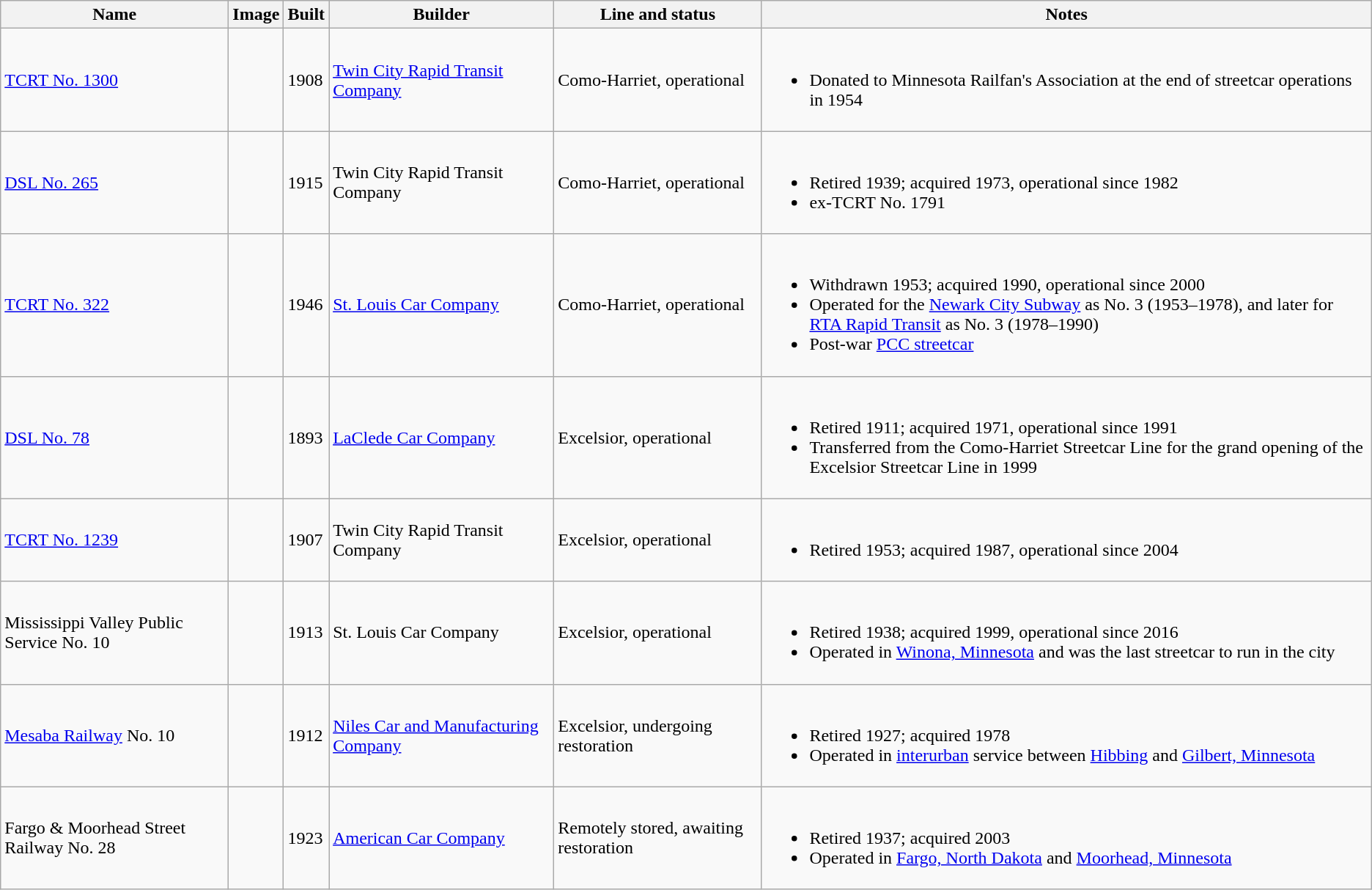<table class="wikitable sortable">
<tr>
<th>Name</th>
<th>Image</th>
<th>Built</th>
<th>Builder</th>
<th>Line and status</th>
<th class=unsortable>Notes</th>
</tr>
<tr>
<td><a href='#'>TCRT No. 1300</a></td>
<td></td>
<td>1908</td>
<td><a href='#'>Twin City Rapid Transit Company</a></td>
<td>Como-Harriet, operational</td>
<td><br><ul><li>Donated to Minnesota Railfan's Association at the end of streetcar operations in 1954</li></ul></td>
</tr>
<tr>
<td><a href='#'>DSL No. 265</a></td>
<td></td>
<td>1915</td>
<td>Twin City Rapid Transit Company</td>
<td>Como-Harriet, operational</td>
<td><br><ul><li>Retired 1939; acquired 1973, operational since 1982</li><li>ex-TCRT No. 1791</li></ul></td>
</tr>
<tr>
<td><a href='#'>TCRT No. 322</a></td>
<td></td>
<td>1946</td>
<td><a href='#'>St. Louis Car Company</a></td>
<td>Como-Harriet, operational</td>
<td><br><ul><li>Withdrawn 1953; acquired 1990, operational since 2000</li><li>Operated for the <a href='#'>Newark City Subway</a> as No. 3 (1953–1978), and later for <a href='#'>RTA Rapid Transit</a> as No. 3 (1978–1990)</li><li>Post-war <a href='#'>PCC streetcar</a></li></ul></td>
</tr>
<tr>
<td><a href='#'>DSL No. 78</a></td>
<td></td>
<td>1893</td>
<td><a href='#'>LaClede Car Company</a></td>
<td>Excelsior, operational</td>
<td><br><ul><li>Retired 1911; acquired 1971, operational since 1991</li><li>Transferred from the Como-Harriet Streetcar Line for the grand opening of the Excelsior Streetcar Line in 1999</li></ul></td>
</tr>
<tr>
<td><a href='#'>TCRT No. 1239</a></td>
<td></td>
<td>1907</td>
<td>Twin City Rapid Transit Company</td>
<td>Excelsior, operational</td>
<td><br><ul><li>Retired 1953; acquired 1987, operational since 2004</li></ul></td>
</tr>
<tr>
<td>Mississippi Valley Public Service No. 10</td>
<td></td>
<td>1913</td>
<td>St. Louis Car Company</td>
<td>Excelsior, operational</td>
<td><br><ul><li>Retired 1938; acquired 1999, operational since 2016</li><li>Operated in <a href='#'>Winona, Minnesota</a> and was the last streetcar to run in the city</li></ul></td>
</tr>
<tr>
<td><a href='#'>Mesaba Railway</a> No. 10</td>
<td></td>
<td>1912</td>
<td><a href='#'>Niles Car and Manufacturing Company</a></td>
<td>Excelsior, undergoing restoration</td>
<td><br><ul><li>Retired 1927; acquired 1978</li><li>Operated in <a href='#'>interurban</a> service between <a href='#'>Hibbing</a> and <a href='#'>Gilbert, Minnesota</a></li></ul></td>
</tr>
<tr>
<td>Fargo & Moorhead Street Railway No. 28</td>
<td></td>
<td>1923</td>
<td><a href='#'>American Car Company</a></td>
<td>Remotely stored, awaiting restoration</td>
<td><br><ul><li>Retired 1937; acquired 2003</li><li>Operated in <a href='#'>Fargo, North Dakota</a> and <a href='#'>Moorhead, Minnesota</a></li></ul></td>
</tr>
</table>
